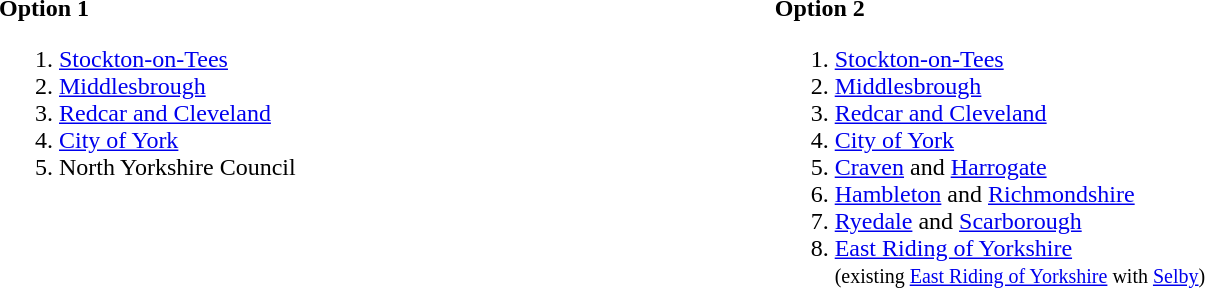<table border="0" cellpadding="2" width=100%>
<tr>
<td></td>
<td></td>
</tr>
<tr>
<td valign=top><strong>Option 1</strong><br><ol><li><a href='#'>Stockton-on-Tees</a></li><li><a href='#'>Middlesbrough</a></li><li><a href='#'>Redcar and Cleveland</a></li><li><a href='#'>City of York</a></li><li>North Yorkshire Council</li></ol></td>
<td valign=top><strong>Option 2</strong><br><ol><li><a href='#'>Stockton-on-Tees</a></li><li><a href='#'>Middlesbrough</a></li><li><a href='#'>Redcar and Cleveland</a></li><li><a href='#'>City of York</a></li><li><a href='#'>Craven</a> and <a href='#'>Harrogate</a></li><li><a href='#'>Hambleton</a> and <a href='#'>Richmondshire</a></li><li><a href='#'>Ryedale</a> and <a href='#'>Scarborough</a></li><li><a href='#'>East Riding of Yorkshire</a><br><small>(existing <a href='#'>East Riding of Yorkshire</a> with <a href='#'>Selby</a>)</small></li></ol></td>
</tr>
</table>
